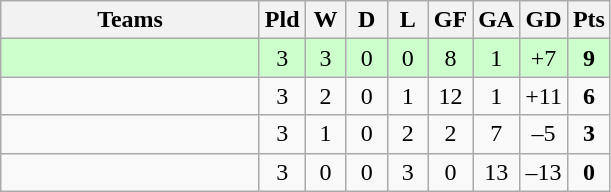<table class="wikitable" style="text-align: center;">
<tr>
<th width=165>Teams</th>
<th width=20>Pld</th>
<th width=20>W</th>
<th width=20>D</th>
<th width=20>L</th>
<th width=20>GF</th>
<th width=20>GA</th>
<th width=20>GD</th>
<th width=20>Pts</th>
</tr>
<tr align=center style="background:#ccffcc;">
<td style="text-align:left;"></td>
<td>3</td>
<td>3</td>
<td>0</td>
<td>0</td>
<td>8</td>
<td>1</td>
<td>+7</td>
<td><strong>9</strong></td>
</tr>
<tr align=center>
<td style="text-align:left;"></td>
<td>3</td>
<td>2</td>
<td>0</td>
<td>1</td>
<td>12</td>
<td>1</td>
<td>+11</td>
<td><strong>6</strong></td>
</tr>
<tr align=center>
<td style="text-align:left;"></td>
<td>3</td>
<td>1</td>
<td>0</td>
<td>2</td>
<td>2</td>
<td>7</td>
<td>–5</td>
<td><strong>3</strong></td>
</tr>
<tr align=center>
<td style="text-align:left;"></td>
<td>3</td>
<td>0</td>
<td>0</td>
<td>3</td>
<td>0</td>
<td>13</td>
<td>–13</td>
<td><strong>0</strong></td>
</tr>
</table>
